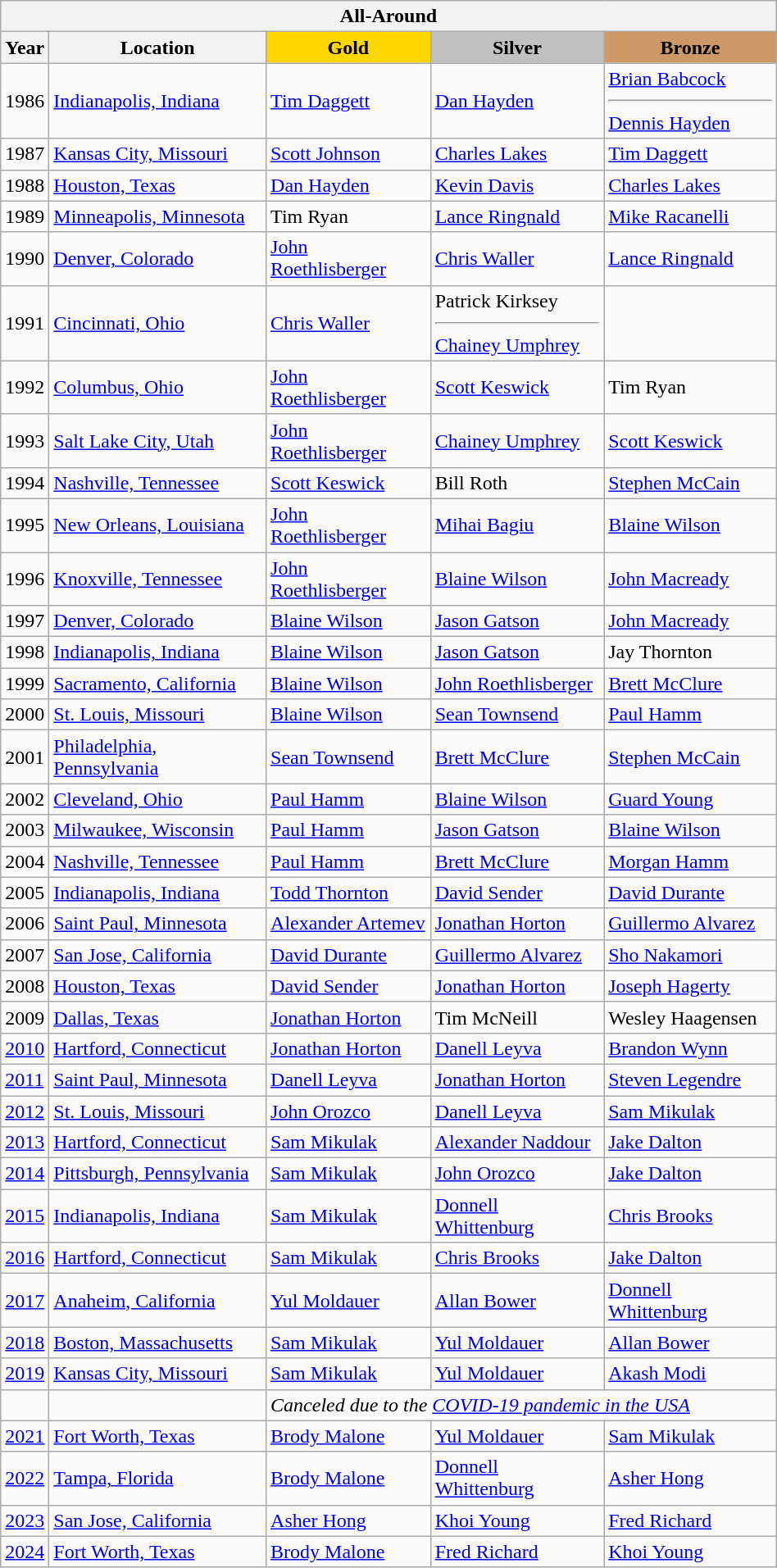<table class="wikitable mw-collapsible mw-collapsed" width="50%">
<tr>
<th align=center colspan="5">All-Around</th>
</tr>
<tr>
<th>Year</th>
<th>Location</th>
<td bgcolor="gold" align="center"><strong>Gold</strong></td>
<td bgcolor="silver" align="center"><strong>Silver</strong></td>
<td bgcolor="cc9966" align="center"><strong>Bronze</strong></td>
</tr>
<tr>
<td>1986</td>
<td><a href='#'>Indianapolis, Indiana</a></td>
<td><a href='#'>Tim Daggett</a></td>
<td><a href='#'>Dan Hayden</a></td>
<td><a href='#'>Brian Babcock</a><hr><a href='#'>Dennis Hayden</a></td>
</tr>
<tr>
<td>1987</td>
<td><a href='#'>Kansas City, Missouri</a></td>
<td><a href='#'>Scott Johnson</a></td>
<td><a href='#'>Charles Lakes</a></td>
<td><a href='#'>Tim Daggett</a></td>
</tr>
<tr>
<td>1988</td>
<td><a href='#'>Houston, Texas</a></td>
<td><a href='#'>Dan Hayden</a></td>
<td><a href='#'>Kevin Davis</a></td>
<td><a href='#'>Charles Lakes</a></td>
</tr>
<tr>
<td>1989</td>
<td><a href='#'>Minneapolis, Minnesota</a></td>
<td>Tim Ryan</td>
<td><a href='#'>Lance Ringnald</a></td>
<td><a href='#'>Mike Racanelli</a></td>
</tr>
<tr>
<td>1990</td>
<td><a href='#'>Denver, Colorado</a></td>
<td><a href='#'>John Roethlisberger</a></td>
<td><a href='#'>Chris Waller</a></td>
<td><a href='#'>Lance Ringnald</a></td>
</tr>
<tr>
<td>1991</td>
<td><a href='#'>Cincinnati, Ohio</a></td>
<td><a href='#'>Chris Waller</a></td>
<td>Patrick Kirksey<hr><a href='#'>Chainey Umphrey</a></td>
<td></td>
</tr>
<tr>
<td>1992</td>
<td><a href='#'>Columbus, Ohio</a></td>
<td><a href='#'>John Roethlisberger</a></td>
<td><a href='#'>Scott Keswick</a></td>
<td>Tim Ryan</td>
</tr>
<tr>
<td>1993</td>
<td><a href='#'>Salt Lake City, Utah</a></td>
<td><a href='#'>John Roethlisberger</a></td>
<td><a href='#'>Chainey Umphrey</a></td>
<td><a href='#'>Scott Keswick</a></td>
</tr>
<tr>
<td>1994</td>
<td><a href='#'>Nashville, Tennessee</a></td>
<td><a href='#'>Scott Keswick</a></td>
<td>Bill Roth</td>
<td><a href='#'>Stephen McCain</a></td>
</tr>
<tr>
<td>1995</td>
<td><a href='#'>New Orleans, Louisiana</a></td>
<td><a href='#'>John Roethlisberger</a></td>
<td><a href='#'>Mihai Bagiu</a></td>
<td><a href='#'>Blaine Wilson</a></td>
</tr>
<tr>
<td>1996</td>
<td><a href='#'>Knoxville, Tennessee</a></td>
<td><a href='#'>John Roethlisberger</a></td>
<td><a href='#'>Blaine Wilson</a></td>
<td><a href='#'>John Macready</a></td>
</tr>
<tr>
<td>1997</td>
<td><a href='#'>Denver, Colorado</a></td>
<td><a href='#'>Blaine Wilson</a></td>
<td><a href='#'>Jason Gatson</a></td>
<td><a href='#'>John Macready</a></td>
</tr>
<tr>
<td>1998</td>
<td><a href='#'>Indianapolis, Indiana</a></td>
<td><a href='#'>Blaine Wilson</a></td>
<td><a href='#'>Jason Gatson</a></td>
<td>Jay Thornton</td>
</tr>
<tr>
<td>1999</td>
<td><a href='#'>Sacramento, California</a></td>
<td><a href='#'>Blaine Wilson</a></td>
<td><a href='#'>John Roethlisberger</a></td>
<td><a href='#'>Brett McClure</a></td>
</tr>
<tr>
<td>2000</td>
<td><a href='#'>St. Louis, Missouri</a></td>
<td><a href='#'>Blaine Wilson</a></td>
<td><a href='#'>Sean Townsend</a></td>
<td><a href='#'>Paul Hamm</a></td>
</tr>
<tr>
<td>2001</td>
<td><a href='#'>Philadelphia, Pennsylvania</a></td>
<td><a href='#'>Sean Townsend</a></td>
<td><a href='#'>Brett McClure</a></td>
<td><a href='#'>Stephen McCain</a></td>
</tr>
<tr>
<td>2002</td>
<td><a href='#'>Cleveland, Ohio</a></td>
<td><a href='#'>Paul Hamm</a></td>
<td><a href='#'>Blaine Wilson</a></td>
<td><a href='#'>Guard Young</a></td>
</tr>
<tr>
<td>2003</td>
<td><a href='#'>Milwaukee, Wisconsin</a></td>
<td><a href='#'>Paul Hamm</a></td>
<td><a href='#'>Jason Gatson</a></td>
<td><a href='#'>Blaine Wilson</a></td>
</tr>
<tr>
<td>2004</td>
<td><a href='#'>Nashville, Tennessee</a></td>
<td><a href='#'>Paul Hamm</a></td>
<td><a href='#'>Brett McClure</a></td>
<td><a href='#'>Morgan Hamm</a></td>
</tr>
<tr>
<td>2005</td>
<td><a href='#'>Indianapolis, Indiana</a></td>
<td><a href='#'>Todd Thornton</a></td>
<td><a href='#'>David Sender</a></td>
<td><a href='#'>David Durante</a></td>
</tr>
<tr>
<td>2006</td>
<td><a href='#'>Saint Paul, Minnesota</a></td>
<td><a href='#'>Alexander Artemev</a></td>
<td><a href='#'>Jonathan Horton</a></td>
<td><a href='#'>Guillermo Alvarez</a></td>
</tr>
<tr>
<td>2007</td>
<td><a href='#'>San Jose, California</a></td>
<td><a href='#'>David Durante</a></td>
<td><a href='#'>Guillermo Alvarez</a></td>
<td><a href='#'>Sho Nakamori</a></td>
</tr>
<tr>
<td>2008</td>
<td><a href='#'>Houston, Texas</a></td>
<td><a href='#'>David Sender</a></td>
<td><a href='#'>Jonathan Horton</a></td>
<td><a href='#'>Joseph Hagerty</a></td>
</tr>
<tr>
<td>2009</td>
<td><a href='#'>Dallas, Texas</a></td>
<td><a href='#'>Jonathan Horton</a></td>
<td>Tim McNeill</td>
<td>Wesley Haagensen</td>
</tr>
<tr>
<td><a href='#'>2010</a></td>
<td><a href='#'>Hartford, Connecticut</a></td>
<td><a href='#'>Jonathan Horton</a></td>
<td><a href='#'>Danell Leyva</a></td>
<td><a href='#'>Brandon Wynn</a></td>
</tr>
<tr>
<td><a href='#'>2011</a></td>
<td><a href='#'>Saint Paul, Minnesota</a></td>
<td><a href='#'>Danell Leyva</a></td>
<td><a href='#'>Jonathan Horton</a></td>
<td><a href='#'>Steven Legendre</a></td>
</tr>
<tr>
<td><a href='#'>2012</a></td>
<td><a href='#'>St. Louis, Missouri</a></td>
<td><a href='#'>John Orozco</a></td>
<td><a href='#'>Danell Leyva</a></td>
<td><a href='#'>Sam Mikulak</a></td>
</tr>
<tr>
<td><a href='#'>2013</a></td>
<td><a href='#'>Hartford, Connecticut</a></td>
<td><a href='#'>Sam Mikulak</a></td>
<td><a href='#'>Alexander Naddour</a></td>
<td><a href='#'>Jake Dalton</a></td>
</tr>
<tr>
<td><a href='#'>2014</a></td>
<td><a href='#'>Pittsburgh, Pennsylvania</a></td>
<td><a href='#'>Sam Mikulak</a></td>
<td><a href='#'>John Orozco</a></td>
<td><a href='#'>Jake Dalton</a></td>
</tr>
<tr>
<td><a href='#'>2015</a></td>
<td><a href='#'>Indianapolis, Indiana</a></td>
<td><a href='#'>Sam Mikulak</a></td>
<td><a href='#'>Donnell Whittenburg</a></td>
<td><a href='#'>Chris Brooks</a></td>
</tr>
<tr>
<td><a href='#'>2016</a></td>
<td><a href='#'>Hartford, Connecticut</a></td>
<td><a href='#'>Sam Mikulak</a></td>
<td><a href='#'>Chris Brooks</a></td>
<td><a href='#'>Jake Dalton</a></td>
</tr>
<tr>
<td><a href='#'>2017</a></td>
<td><a href='#'>Anaheim, California</a></td>
<td><a href='#'>Yul Moldauer</a></td>
<td><a href='#'>Allan Bower</a></td>
<td><a href='#'>Donnell Whittenburg</a></td>
</tr>
<tr>
<td><a href='#'>2018</a></td>
<td><a href='#'>Boston, Massachusetts</a></td>
<td><a href='#'>Sam Mikulak</a></td>
<td><a href='#'>Yul Moldauer</a></td>
<td><a href='#'>Allan Bower</a></td>
</tr>
<tr>
<td><a href='#'>2019</a></td>
<td><a href='#'>Kansas City, Missouri</a></td>
<td><a href='#'>Sam Mikulak</a></td>
<td><a href='#'>Yul Moldauer</a></td>
<td><a href='#'>Akash Modi</a></td>
</tr>
<tr>
<td></td>
<td></td>
<td colspan="3"><em>Canceled due to the <a href='#'>COVID-19 pandemic in the USA</a></em> </td>
</tr>
<tr>
<td><a href='#'>2021</a></td>
<td><a href='#'>Fort Worth, Texas</a></td>
<td><a href='#'>Brody Malone</a></td>
<td><a href='#'>Yul Moldauer</a></td>
<td><a href='#'>Sam Mikulak</a></td>
</tr>
<tr>
<td><a href='#'>2022</a></td>
<td><a href='#'>Tampa, Florida</a></td>
<td><a href='#'>Brody Malone</a></td>
<td><a href='#'>Donnell Whittenburg</a></td>
<td><a href='#'>Asher Hong</a></td>
</tr>
<tr>
<td><a href='#'>2023</a></td>
<td><a href='#'>San Jose, California</a></td>
<td><a href='#'>Asher Hong</a></td>
<td><a href='#'>Khoi Young</a></td>
<td><a href='#'>Fred Richard</a></td>
</tr>
<tr>
<td><a href='#'>2024</a></td>
<td><a href='#'>Fort Worth, Texas</a></td>
<td><a href='#'>Brody Malone</a></td>
<td><a href='#'>Fred Richard</a></td>
<td><a href='#'>Khoi Young</a></td>
</tr>
</table>
